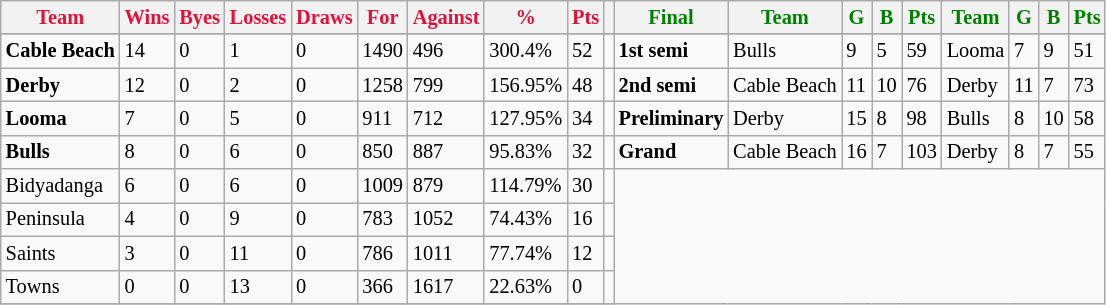<table style="font-size: 85%; text-align: left;" class="wikitable">
<tr>
<th style="color:crimson">Team</th>
<th style="color:crimson">Wins</th>
<th style="color:crimson">Byes</th>
<th style="color:crimson">Losses</th>
<th style="color:crimson">Draws</th>
<th style="color:crimson">For</th>
<th style="color:crimson">Against</th>
<th style="color:crimson">%</th>
<th style="color:crimson">Pts</th>
<th></th>
<th style="color:green">Final</th>
<th style="color:green">Team</th>
<th style="color:green">G</th>
<th style="color:green">B</th>
<th style="color:green">Pts</th>
<th style="color:green">Team</th>
<th style="color:green">G</th>
<th style="color:green">B</th>
<th style="color:green">Pts</th>
</tr>
<tr>
</tr>
<tr>
</tr>
<tr>
<td><strong>	Cable Beach	</strong></td>
<td>14</td>
<td>0</td>
<td>1</td>
<td>0</td>
<td>1490</td>
<td>496</td>
<td>300.4%</td>
<td>52</td>
<td></td>
<td><strong>1st semi</strong></td>
<td>Bulls</td>
<td>9</td>
<td>5</td>
<td>59</td>
<td>Looma</td>
<td>7</td>
<td>9</td>
<td>51</td>
</tr>
<tr>
<td><strong>	Derby	</strong></td>
<td>12</td>
<td>0</td>
<td>2</td>
<td>0</td>
<td>1258</td>
<td>799</td>
<td>156.95%</td>
<td>48</td>
<td></td>
<td><strong>2nd semi</strong></td>
<td>Cable Beach</td>
<td>11</td>
<td>10</td>
<td>76</td>
<td>Derby</td>
<td>11</td>
<td>7</td>
<td>73</td>
</tr>
<tr>
<td><strong>	Looma	</strong></td>
<td>7</td>
<td>0</td>
<td>5</td>
<td>0</td>
<td>911</td>
<td>712</td>
<td>127.95%</td>
<td>34</td>
<td></td>
<td><strong>Preliminary</strong></td>
<td>Derby</td>
<td>15</td>
<td>8</td>
<td>98</td>
<td>Bulls</td>
<td>8</td>
<td>10</td>
<td>58</td>
</tr>
<tr>
<td><strong>	Bulls	</strong></td>
<td>8</td>
<td>0</td>
<td>6</td>
<td>0</td>
<td>850</td>
<td>887</td>
<td>95.83%</td>
<td>32</td>
<td></td>
<td><strong>Grand</strong></td>
<td>Cable Beach</td>
<td>16</td>
<td>7</td>
<td>103</td>
<td>Derby</td>
<td>8</td>
<td>7</td>
<td>55</td>
</tr>
<tr>
<td>Bidyadanga</td>
<td>6</td>
<td>0</td>
<td>6</td>
<td>0</td>
<td>1009</td>
<td>879</td>
<td>114.79%</td>
<td>30</td>
<td></td>
</tr>
<tr>
<td>Peninsula</td>
<td>4</td>
<td>0</td>
<td>9</td>
<td>0</td>
<td>783</td>
<td>1052</td>
<td>74.43%</td>
<td>16</td>
<td></td>
</tr>
<tr>
<td>Saints</td>
<td>3</td>
<td>0</td>
<td>11</td>
<td>0</td>
<td>786</td>
<td>1011</td>
<td>77.74%</td>
<td>12</td>
<td></td>
</tr>
<tr>
<td>Towns</td>
<td>0</td>
<td>0</td>
<td>13</td>
<td>0</td>
<td>366</td>
<td>1617</td>
<td>22.63%</td>
<td>0</td>
<td></td>
</tr>
<tr>
</tr>
</table>
